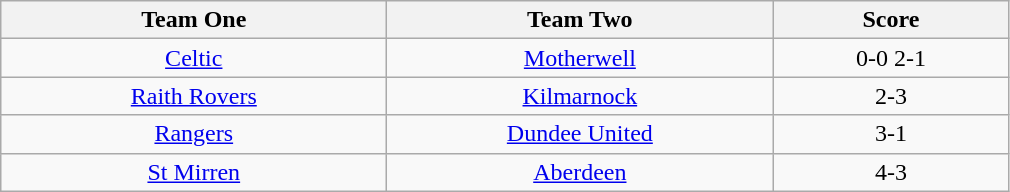<table class="wikitable" style="text-align: center">
<tr>
<th width=250>Team One</th>
<th width=250>Team Two</th>
<th width=150>Score</th>
</tr>
<tr>
<td><a href='#'>Celtic</a></td>
<td><a href='#'>Motherwell</a></td>
<td>0-0 2-1</td>
</tr>
<tr>
<td><a href='#'>Raith Rovers</a></td>
<td><a href='#'>Kilmarnock</a></td>
<td>2-3</td>
</tr>
<tr>
<td><a href='#'>Rangers</a></td>
<td><a href='#'>Dundee United</a></td>
<td>3-1</td>
</tr>
<tr>
<td><a href='#'>St Mirren</a></td>
<td><a href='#'>Aberdeen</a></td>
<td>4-3</td>
</tr>
</table>
